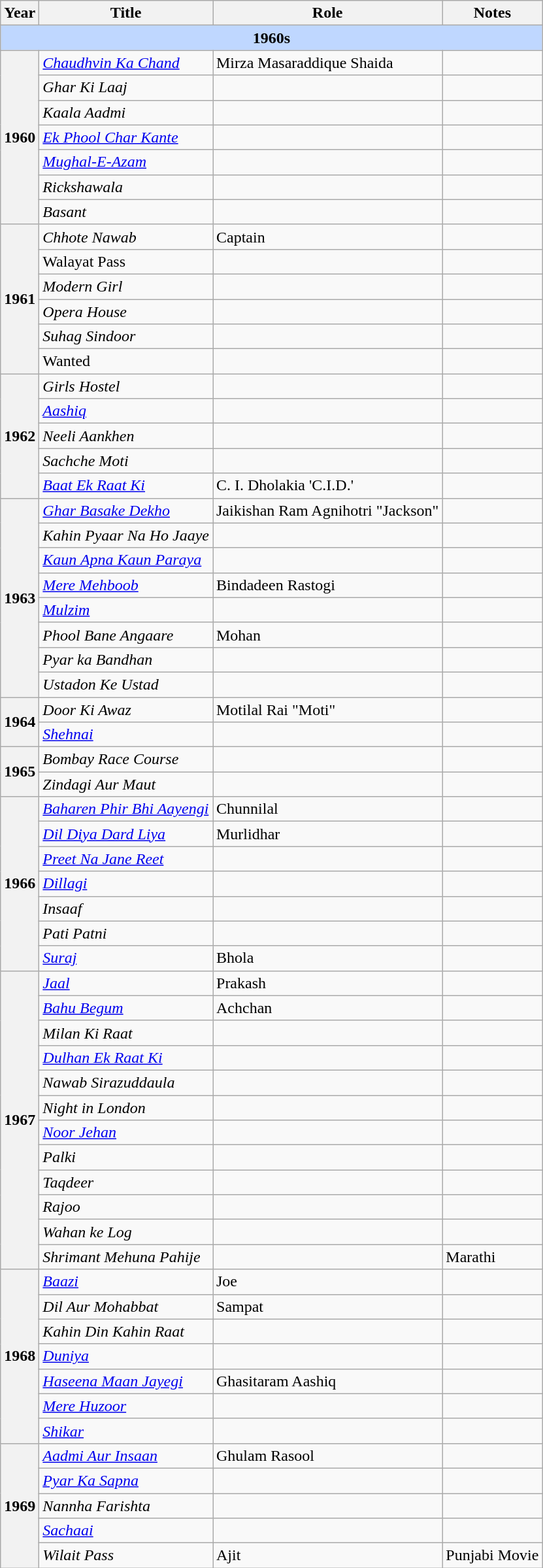<table class="wikitable">
<tr>
<th>Year</th>
<th>Title</th>
<th>Role</th>
<th>Notes</th>
</tr>
<tr>
<th colspan="4" style="background:#bfd7ff">1960s</th>
</tr>
<tr>
<th rowspan="7">1960</th>
<td><em><a href='#'>Chaudhvin Ka Chand</a></em></td>
<td>Mirza Masaraddique Shaida</td>
<td></td>
</tr>
<tr>
<td><em>Ghar Ki Laaj</em></td>
<td></td>
<td></td>
</tr>
<tr>
<td><em>Kaala Aadmi</em></td>
<td></td>
<td></td>
</tr>
<tr>
<td><em><a href='#'>Ek Phool Char Kante</a></em></td>
<td></td>
<td></td>
</tr>
<tr>
<td><em><a href='#'>Mughal-E-Azam</a></em></td>
<td></td>
<td></td>
</tr>
<tr>
<td><em>Rickshawala</em></td>
<td></td>
<td></td>
</tr>
<tr>
<td><em>Basant</em></td>
<td></td>
<td></td>
</tr>
<tr>
<th rowspan="6">1961</th>
<td><em>Chhote Nawab</em></td>
<td>Captain</td>
<td></td>
</tr>
<tr>
<td>Walayat Pass</td>
<td></td>
<td></td>
</tr>
<tr>
<td><em>Modern Girl</em></td>
<td></td>
<td></td>
</tr>
<tr>
<td><em>Opera House</em></td>
<td></td>
<td></td>
</tr>
<tr>
<td><em>Suhag Sindoor</em></td>
<td></td>
<td></td>
</tr>
<tr>
<td>Wanted</td>
<td></td>
<td></td>
</tr>
<tr>
<th rowspan="5">1962</th>
<td><em>Girls Hostel</em></td>
<td></td>
<td></td>
</tr>
<tr>
<td><em><a href='#'>Aashiq</a></em></td>
<td></td>
<td></td>
</tr>
<tr>
<td><em>Neeli Aankhen</em></td>
<td></td>
<td></td>
</tr>
<tr>
<td><em>Sachche Moti</em></td>
<td></td>
<td></td>
</tr>
<tr>
<td><em><a href='#'>Baat Ek Raat Ki</a></em></td>
<td>C. I. Dholakia 'C.I.D.'</td>
<td></td>
</tr>
<tr>
<th rowspan="8">1963</th>
<td><em><a href='#'>Ghar Basake Dekho</a></em></td>
<td>Jaikishan Ram Agnihotri "Jackson"</td>
<td></td>
</tr>
<tr>
<td><em>Kahin Pyaar Na Ho Jaaye</em></td>
<td></td>
<td></td>
</tr>
<tr>
<td><em><a href='#'>Kaun Apna Kaun Paraya</a></em></td>
<td></td>
<td></td>
</tr>
<tr>
<td><em><a href='#'>Mere Mehboob</a></em></td>
<td>Bindadeen Rastogi</td>
<td></td>
</tr>
<tr>
<td><em><a href='#'>Mulzim</a></em></td>
<td></td>
<td></td>
</tr>
<tr>
<td><em>Phool Bane Angaare</em></td>
<td>Mohan</td>
<td></td>
</tr>
<tr>
<td><em>Pyar ka Bandhan</em></td>
<td></td>
<td></td>
</tr>
<tr>
<td><em>Ustadon Ke Ustad</em></td>
<td></td>
<td></td>
</tr>
<tr>
<th rowspan="2">1964</th>
<td><em>Door Ki Awaz</em></td>
<td>Motilal Rai "Moti"</td>
<td></td>
</tr>
<tr>
<td><em><a href='#'>Shehnai</a></em></td>
<td></td>
<td></td>
</tr>
<tr>
<th rowspan="2">1965</th>
<td><em>Bombay Race Course</em></td>
<td></td>
<td></td>
</tr>
<tr>
<td><em>Zindagi Aur Maut</em></td>
<td></td>
<td></td>
</tr>
<tr>
<th rowspan="7">1966</th>
<td><em><a href='#'>Baharen Phir Bhi Aayengi</a></em></td>
<td>Chunnilal</td>
<td></td>
</tr>
<tr>
<td><em><a href='#'>Dil Diya Dard Liya</a></em></td>
<td>Murlidhar</td>
<td></td>
</tr>
<tr>
<td><em><a href='#'>Preet Na Jane Reet</a></em></td>
<td></td>
<td></td>
</tr>
<tr>
<td><em><a href='#'>Dillagi</a></em></td>
<td></td>
<td></td>
</tr>
<tr>
<td><em>Insaaf</em></td>
<td></td>
<td></td>
</tr>
<tr>
<td><em>Pati Patni</em></td>
<td></td>
<td></td>
</tr>
<tr>
<td><em><a href='#'>Suraj</a></em></td>
<td>Bhola</td>
<td></td>
</tr>
<tr>
<th rowspan="12">1967</th>
<td><em><a href='#'>Jaal</a></em></td>
<td>Prakash</td>
<td></td>
</tr>
<tr>
<td><em><a href='#'>Bahu Begum</a></em></td>
<td>Achchan</td>
<td></td>
</tr>
<tr>
<td><em>Milan Ki Raat</em></td>
<td></td>
<td></td>
</tr>
<tr>
<td><em><a href='#'>Dulhan Ek Raat Ki</a></em></td>
<td></td>
<td></td>
</tr>
<tr>
<td><em>Nawab Sirazuddaula</em></td>
<td></td>
<td></td>
</tr>
<tr>
<td><em>Night in London</em></td>
<td></td>
<td></td>
</tr>
<tr>
<td><em><a href='#'>Noor Jehan</a></em></td>
<td></td>
<td></td>
</tr>
<tr>
<td><em>Palki</em></td>
<td></td>
<td></td>
</tr>
<tr>
<td><em>Taqdeer</em></td>
<td></td>
<td></td>
</tr>
<tr>
<td><em>Rajoo</em></td>
<td></td>
<td></td>
</tr>
<tr>
<td><em>Wahan ke Log</em></td>
<td></td>
<td></td>
</tr>
<tr>
<td><em>Shrimant Mehuna Pahije</em></td>
<td></td>
<td>Marathi</td>
</tr>
<tr>
<th rowspan="7">1968</th>
<td><em><a href='#'>Baazi</a></em></td>
<td>Joe</td>
<td></td>
</tr>
<tr>
<td><em>Dil Aur Mohabbat</em></td>
<td>Sampat</td>
<td></td>
</tr>
<tr>
<td><em>Kahin Din Kahin Raat</em></td>
<td></td>
<td></td>
</tr>
<tr>
<td><em><a href='#'>Duniya</a></em></td>
<td></td>
<td></td>
</tr>
<tr>
<td><em><a href='#'>Haseena Maan Jayegi</a></em></td>
<td>Ghasitaram Aashiq</td>
<td></td>
</tr>
<tr>
<td><em><a href='#'>Mere Huzoor</a></em></td>
<td></td>
<td></td>
</tr>
<tr>
<td><em><a href='#'>Shikar</a></em></td>
<td></td>
<td></td>
</tr>
<tr>
<th rowspan="5">1969</th>
<td><em><a href='#'>Aadmi Aur Insaan</a></em></td>
<td>Ghulam Rasool</td>
<td></td>
</tr>
<tr>
<td><em><a href='#'>Pyar Ka Sapna</a></em></td>
<td></td>
<td></td>
</tr>
<tr>
<td><em>Nannha Farishta</em></td>
<td></td>
<td></td>
</tr>
<tr>
<td><em><a href='#'>Sachaai</a></em></td>
<td></td>
<td></td>
</tr>
<tr>
<td><em>Wilait Pass</em></td>
<td>Ajit</td>
<td>Punjabi Movie</td>
</tr>
</table>
